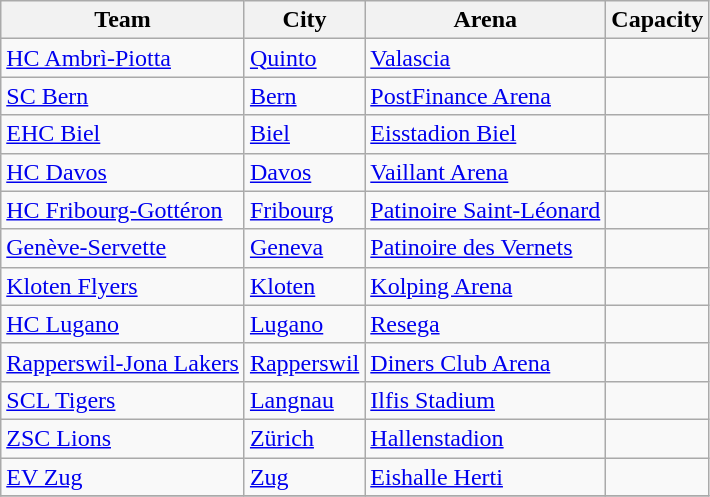<table class="wikitable sortable">
<tr>
<th>Team</th>
<th>City</th>
<th>Arena</th>
<th>Capacity</th>
</tr>
<tr>
<td><a href='#'>HC Ambrì-Piotta</a></td>
<td><a href='#'>Quinto</a></td>
<td><a href='#'>Valascia</a></td>
<td></td>
</tr>
<tr>
<td><a href='#'>SC Bern</a></td>
<td><a href='#'>Bern</a></td>
<td><a href='#'>PostFinance Arena</a></td>
<td></td>
</tr>
<tr>
<td><a href='#'>EHC Biel</a></td>
<td><a href='#'>Biel</a></td>
<td><a href='#'>Eisstadion Biel</a></td>
<td></td>
</tr>
<tr>
<td><a href='#'>HC Davos</a></td>
<td><a href='#'>Davos</a></td>
<td><a href='#'>Vaillant Arena</a></td>
<td></td>
</tr>
<tr>
<td><a href='#'>HC Fribourg-Gottéron</a></td>
<td><a href='#'>Fribourg</a></td>
<td><a href='#'>Patinoire Saint-Léonard</a></td>
<td></td>
</tr>
<tr>
<td><a href='#'>Genève-Servette</a></td>
<td><a href='#'>Geneva</a></td>
<td><a href='#'>Patinoire des Vernets</a></td>
<td></td>
</tr>
<tr>
<td><a href='#'>Kloten Flyers</a></td>
<td><a href='#'>Kloten</a></td>
<td><a href='#'>Kolping Arena</a></td>
<td></td>
</tr>
<tr>
<td><a href='#'>HC Lugano</a></td>
<td><a href='#'>Lugano</a></td>
<td><a href='#'>Resega</a></td>
<td></td>
</tr>
<tr>
<td><a href='#'>Rapperswil-Jona Lakers</a></td>
<td><a href='#'>Rapperswil</a></td>
<td><a href='#'>Diners Club Arena</a></td>
<td></td>
</tr>
<tr>
<td><a href='#'>SCL Tigers</a></td>
<td><a href='#'>Langnau</a></td>
<td><a href='#'>Ilfis Stadium</a></td>
<td></td>
</tr>
<tr>
<td><a href='#'>ZSC Lions</a></td>
<td><a href='#'>Zürich</a></td>
<td><a href='#'>Hallenstadion</a></td>
<td></td>
</tr>
<tr>
<td><a href='#'>EV Zug</a></td>
<td><a href='#'>Zug</a></td>
<td><a href='#'>Eishalle Herti</a></td>
<td></td>
</tr>
<tr>
</tr>
</table>
